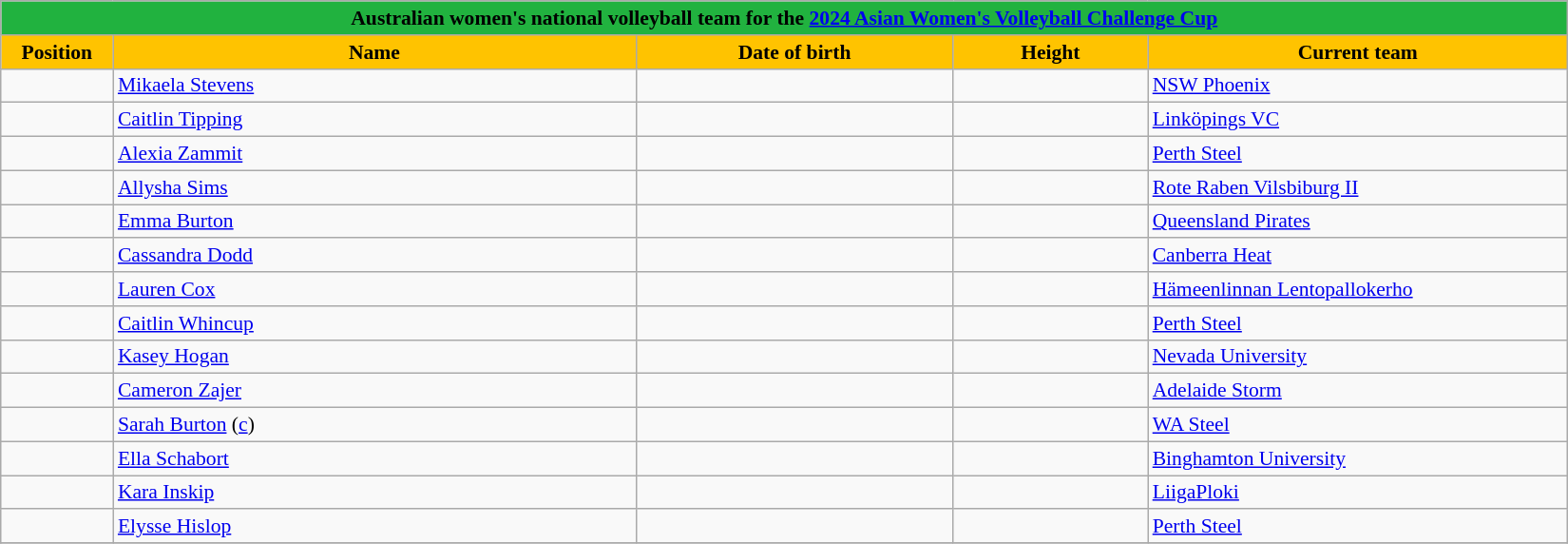<table class="wikitable sortable" style="font-size:90%; text-align:center;">
<tr>
<th colspan="5" style= "background:#21B23F; color:#FFFFF"><strong>Australian women's national volleyball team for the <a href='#'>2024 Asian Women's Volleyball Challenge Cup</a></strong></th>
</tr>
<tr>
<th style="width:5em; background:#FFC300; color:##FFFFF;">Position</th>
<th style="width:25em; background:#FFC300; color:##FFFFF;">Name</th>
<th style="width:15em; background:#FFC300; color:##FFFFF;">Date of birth</th>
<th style="width:9em; background:#FFC300; color:##FFFFF;">Height</th>
<th style="width:20em; background:#FFC300; color:##FFFFF;">Current team</th>
</tr>
<tr align=center>
<td></td>
<td align=left><a href='#'>Mikaela Stevens</a></td>
<td align=right></td>
<td></td>
<td align=left> <a href='#'>NSW Phoenix</a></td>
</tr>
<tr align=center>
<td></td>
<td align=left><a href='#'>Caitlin Tipping</a></td>
<td align=right></td>
<td></td>
<td align=left> <a href='#'>Linköpings VC</a></td>
</tr>
<tr align=center>
<td></td>
<td align=left><a href='#'>Alexia Zammit</a></td>
<td align=right></td>
<td></td>
<td align=left> <a href='#'>Perth Steel</a></td>
</tr>
<tr align=center>
<td></td>
<td align=left><a href='#'>Allysha Sims</a></td>
<td align=right></td>
<td></td>
<td align=left> <a href='#'>Rote Raben Vilsbiburg II</a></td>
</tr>
<tr align=center>
<td></td>
<td align=left><a href='#'>Emma Burton</a></td>
<td align=right></td>
<td></td>
<td align=left> <a href='#'>Queensland Pirates</a></td>
</tr>
<tr align=center>
<td></td>
<td align=left><a href='#'>Cassandra Dodd</a></td>
<td align=right></td>
<td></td>
<td align=left> <a href='#'>Canberra Heat</a></td>
</tr>
<tr align=center>
<td></td>
<td align=left><a href='#'>Lauren Cox</a></td>
<td align=right></td>
<td></td>
<td align=left> <a href='#'>Hämeenlinnan Lentopallokerho</a></td>
</tr>
<tr align=center>
<td></td>
<td align=left><a href='#'>Caitlin Whincup</a></td>
<td align=right></td>
<td></td>
<td align=left> <a href='#'>Perth Steel</a></td>
</tr>
<tr align=center>
<td></td>
<td align=left><a href='#'>Kasey Hogan</a></td>
<td align=right></td>
<td></td>
<td align=left> <a href='#'>Nevada University</a></td>
</tr>
<tr align=center>
<td></td>
<td align=left><a href='#'>Cameron Zajer</a></td>
<td align=right></td>
<td></td>
<td align=left> <a href='#'>Adelaide Storm</a></td>
</tr>
<tr align=center>
<td></td>
<td align=left><a href='#'>Sarah Burton</a> (<a href='#'>c</a>)</td>
<td align=right></td>
<td></td>
<td align=left> <a href='#'>WA Steel</a></td>
</tr>
<tr align=center>
<td></td>
<td align=left><a href='#'>Ella Schabort</a></td>
<td align=right></td>
<td></td>
<td align=left> <a href='#'>Binghamton University</a></td>
</tr>
<tr align=center>
<td></td>
<td align=left><a href='#'>Kara Inskip</a></td>
<td align=right></td>
<td></td>
<td align=left> <a href='#'>LiigaPloki</a></td>
</tr>
<tr align=center>
<td></td>
<td align=left><a href='#'>Elysse Hislop</a></td>
<td align=right></td>
<td></td>
<td align=left> <a href='#'>Perth Steel</a></td>
</tr>
<tr align=center>
</tr>
</table>
